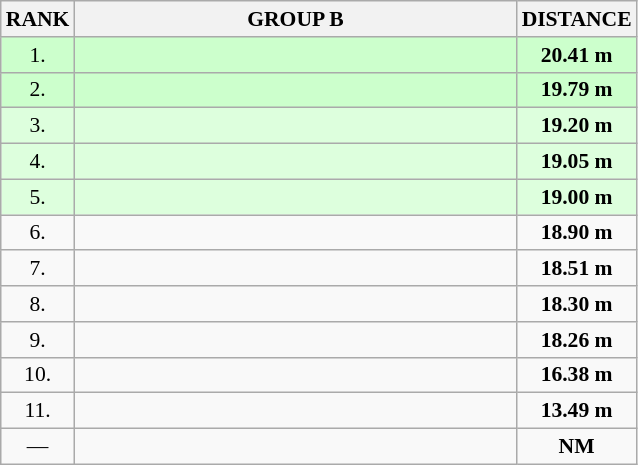<table class="wikitable" style="border-collapse: collapse; font-size: 90%;">
<tr>
<th>RANK</th>
<th style="width: 20em">GROUP B</th>
<th style="width: 5em">DISTANCE</th>
</tr>
<tr style="background:#ccffcc;">
<td align="center">1.</td>
<td></td>
<td align="center"><strong>20.41 m</strong></td>
</tr>
<tr style="background:#ccffcc;">
<td align="center">2.</td>
<td></td>
<td align="center"><strong>19.79 m</strong></td>
</tr>
<tr style="background:#ddffdd;">
<td align="center">3.</td>
<td></td>
<td align="center"><strong>19.20 m</strong></td>
</tr>
<tr style="background:#ddffdd;">
<td align="center">4.</td>
<td></td>
<td align="center"><strong>19.05 m</strong></td>
</tr>
<tr style="background:#ddffdd;">
<td align="center">5.</td>
<td></td>
<td align="center"><strong>19.00 m</strong></td>
</tr>
<tr>
<td align="center">6.</td>
<td></td>
<td align="center"><strong>18.90 m</strong></td>
</tr>
<tr>
<td align="center">7.</td>
<td></td>
<td align="center"><strong>18.51 m</strong></td>
</tr>
<tr>
<td align="center">8.</td>
<td></td>
<td align="center"><strong>18.30 m</strong></td>
</tr>
<tr>
<td align="center">9.</td>
<td></td>
<td align="center"><strong>18.26 m</strong></td>
</tr>
<tr>
<td align="center">10.</td>
<td></td>
<td align="center"><strong>16.38 m</strong></td>
</tr>
<tr>
<td align="center">11.</td>
<td></td>
<td align="center"><strong>13.49 m</strong></td>
</tr>
<tr>
<td align="center">—</td>
<td></td>
<td align="center"><strong>NM</strong></td>
</tr>
</table>
